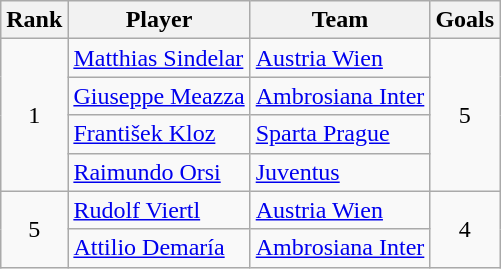<table class="wikitable" style="text-align:center">
<tr>
<th>Rank</th>
<th>Player</th>
<th>Team</th>
<th>Goals</th>
</tr>
<tr>
<td rowspan=4>1</td>
<td align=left> <a href='#'>Matthias Sindelar</a></td>
<td align=left> <a href='#'>Austria Wien</a></td>
<td rowspan=4>5</td>
</tr>
<tr>
<td align=left> <a href='#'>Giuseppe Meazza</a></td>
<td align=left> <a href='#'>Ambrosiana Inter</a></td>
</tr>
<tr>
<td align=left> <a href='#'>František Kloz</a></td>
<td align=left> <a href='#'>Sparta Prague</a></td>
</tr>
<tr>
<td align=left> <a href='#'>Raimundo Orsi</a></td>
<td align=left> <a href='#'>Juventus</a></td>
</tr>
<tr>
<td rowspan=2>5</td>
<td align=left> <a href='#'>Rudolf Viertl</a></td>
<td align=left> <a href='#'>Austria Wien</a></td>
<td rowspan=2>4</td>
</tr>
<tr>
<td align=left> <a href='#'>Attilio Demaría</a></td>
<td align=left> <a href='#'>Ambrosiana Inter</a></td>
</tr>
</table>
